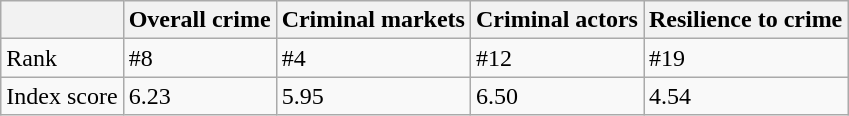<table class="wikitable">
<tr>
<th></th>
<th>Overall crime</th>
<th>Criminal markets</th>
<th>Criminal actors</th>
<th>Resilience to crime</th>
</tr>
<tr>
<td>Rank</td>
<td>#8</td>
<td>#4</td>
<td>#12</td>
<td>#19</td>
</tr>
<tr>
<td>Index score</td>
<td>6.23</td>
<td>5.95</td>
<td>6.50</td>
<td>4.54</td>
</tr>
</table>
